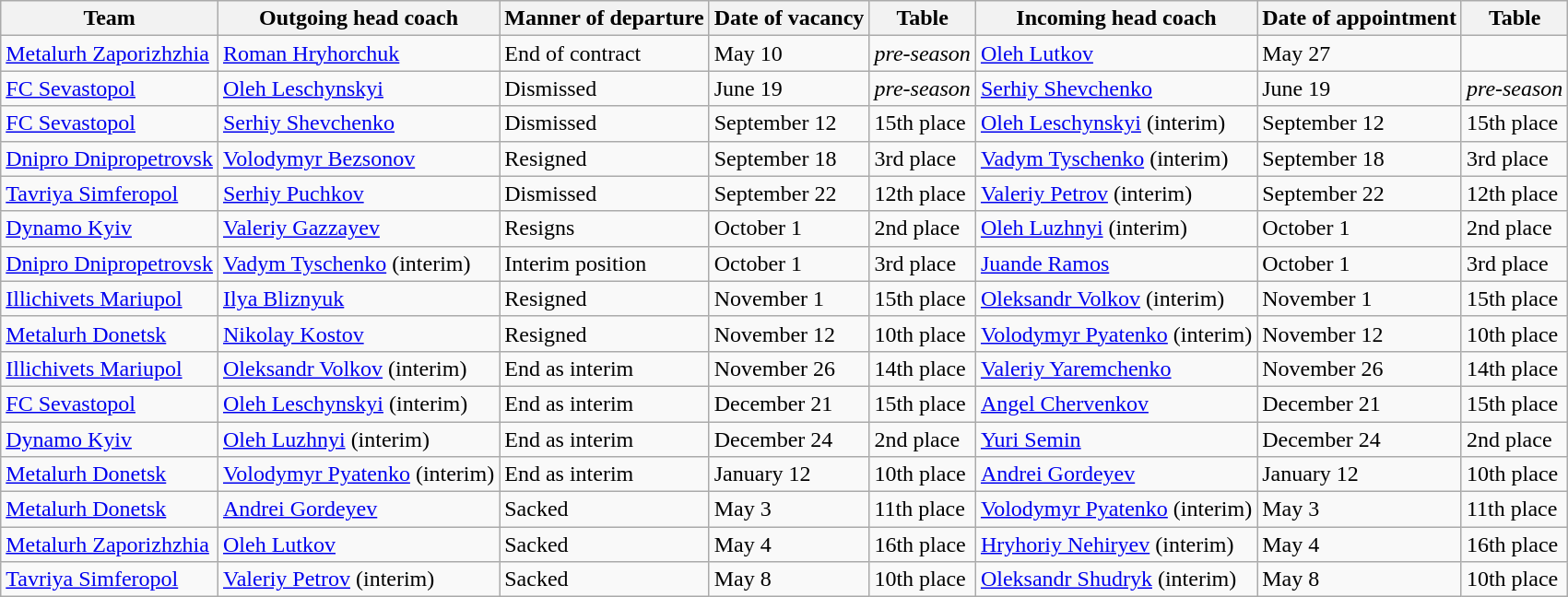<table class="wikitable sortable">
<tr>
<th>Team</th>
<th>Outgoing head coach</th>
<th>Manner of departure</th>
<th>Date of vacancy</th>
<th>Table</th>
<th>Incoming head coach</th>
<th>Date of appointment</th>
<th>Table</th>
</tr>
<tr>
<td><a href='#'>Metalurh Zaporizhzhia</a></td>
<td> <a href='#'>Roman Hryhorchuk</a></td>
<td>End of contract</td>
<td>May 10</td>
<td><em>pre-season</em></td>
<td><a href='#'>Oleh Lutkov</a></td>
<td>May 27</td>
<td></td>
</tr>
<tr>
<td><a href='#'>FC Sevastopol</a></td>
<td> <a href='#'>Oleh Leschynskyi</a></td>
<td>Dismissed</td>
<td>June 19</td>
<td><em>pre-season</em></td>
<td><a href='#'>Serhiy Shevchenko</a></td>
<td>June 19</td>
<td><em>pre-season</em></td>
</tr>
<tr>
<td><a href='#'>FC Sevastopol</a></td>
<td> <a href='#'>Serhiy Shevchenko</a></td>
<td>Dismissed</td>
<td>September 12</td>
<td>15th place</td>
<td><a href='#'>Oleh Leschynskyi</a> (interim)</td>
<td>September 12</td>
<td>15th place</td>
</tr>
<tr>
<td><a href='#'>Dnipro Dnipropetrovsk</a></td>
<td> <a href='#'>Volodymyr Bezsonov</a></td>
<td>Resigned</td>
<td>September 18</td>
<td>3rd place</td>
<td><a href='#'>Vadym Tyschenko</a> (interim)</td>
<td>September 18</td>
<td>3rd place</td>
</tr>
<tr>
<td><a href='#'>Tavriya Simferopol</a></td>
<td> <a href='#'>Serhiy Puchkov</a></td>
<td>Dismissed</td>
<td>September 22</td>
<td>12th place</td>
<td><a href='#'>Valeriy Petrov</a> (interim)</td>
<td>September 22</td>
<td>12th place</td>
</tr>
<tr>
<td><a href='#'>Dynamo Kyiv</a></td>
<td> <a href='#'>Valeriy Gazzayev</a></td>
<td>Resigns</td>
<td>October 1</td>
<td>2nd place</td>
<td><a href='#'>Oleh Luzhnyi</a> (interim)</td>
<td>October 1</td>
<td>2nd place</td>
</tr>
<tr>
<td><a href='#'>Dnipro Dnipropetrovsk</a></td>
<td><a href='#'>Vadym Tyschenko</a> (interim)</td>
<td>Interim position</td>
<td>October 1</td>
<td>3rd place</td>
<td><a href='#'>Juande Ramos</a></td>
<td>October 1</td>
<td>3rd place</td>
</tr>
<tr>
<td><a href='#'>Illichivets Mariupol</a></td>
<td> <a href='#'>Ilya Bliznyuk</a></td>
<td>Resigned</td>
<td>November 1</td>
<td>15th place</td>
<td><a href='#'>Oleksandr Volkov</a> (interim)</td>
<td>November 1</td>
<td>15th place</td>
</tr>
<tr>
<td><a href='#'>Metalurh Donetsk</a></td>
<td> <a href='#'>Nikolay Kostov</a></td>
<td>Resigned</td>
<td>November 12</td>
<td>10th place</td>
<td> <a href='#'>Volodymyr Pyatenko</a> (interim)</td>
<td>November 12</td>
<td>10th place</td>
</tr>
<tr>
<td><a href='#'>Illichivets Mariupol</a></td>
<td> <a href='#'>Oleksandr Volkov</a> (interim)</td>
<td>End as interim</td>
<td>November 26</td>
<td>14th place</td>
<td><a href='#'>Valeriy Yaremchenko</a></td>
<td>November 26</td>
<td>14th place</td>
</tr>
<tr>
<td><a href='#'>FC Sevastopol</a></td>
<td><a href='#'>Oleh Leschynskyi</a> (interim)</td>
<td>End as interim</td>
<td>December 21</td>
<td>15th place</td>
<td><a href='#'>Angel Chervenkov</a></td>
<td>December 21</td>
<td>15th place</td>
</tr>
<tr>
<td><a href='#'>Dynamo Kyiv</a></td>
<td><a href='#'>Oleh Luzhnyi</a> (interim)</td>
<td>End as interim</td>
<td>December 24</td>
<td>2nd place</td>
<td><a href='#'>Yuri Semin</a></td>
<td>December 24</td>
<td>2nd place</td>
</tr>
<tr>
<td><a href='#'>Metalurh Donetsk</a></td>
<td> <a href='#'>Volodymyr Pyatenko</a> (interim)</td>
<td>End as interim</td>
<td>January 12</td>
<td>10th place</td>
<td> <a href='#'>Andrei Gordeyev</a></td>
<td>January 12</td>
<td>10th place</td>
</tr>
<tr>
<td><a href='#'>Metalurh Donetsk</a></td>
<td> <a href='#'>Andrei Gordeyev</a></td>
<td>Sacked</td>
<td>May 3</td>
<td>11th place</td>
<td> <a href='#'>Volodymyr Pyatenko</a> (interim)</td>
<td>May 3</td>
<td>11th place</td>
</tr>
<tr>
<td><a href='#'>Metalurh Zaporizhzhia</a></td>
<td> <a href='#'>Oleh Lutkov</a></td>
<td>Sacked</td>
<td>May 4</td>
<td>16th place</td>
<td> <a href='#'>Hryhoriy Nehiryev</a> (interim)</td>
<td>May 4</td>
<td>16th place</td>
</tr>
<tr>
<td><a href='#'>Tavriya Simferopol</a></td>
<td><a href='#'>Valeriy Petrov</a> (interim)</td>
<td>Sacked</td>
<td>May 8</td>
<td>10th place</td>
<td><a href='#'>Oleksandr Shudryk</a> (interim)</td>
<td>May 8</td>
<td>10th place</td>
</tr>
</table>
